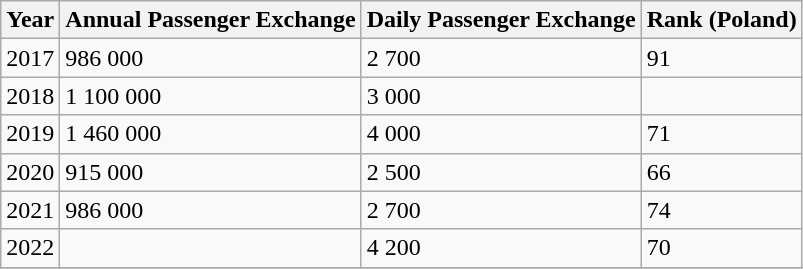<table class="wikitable">
<tr>
<th>Year</th>
<th>Annual Passenger Exchange</th>
<th>Daily Passenger Exchange</th>
<th>Rank (Poland)</th>
</tr>
<tr>
<td>2017</td>
<td>986 000</td>
<td>2 700</td>
<td>91</td>
</tr>
<tr>
<td>2018</td>
<td>1 100 000</td>
<td>3 000</td>
<td></td>
</tr>
<tr>
<td>2019</td>
<td>1 460 000</td>
<td>4 000</td>
<td>71</td>
</tr>
<tr>
<td>2020</td>
<td>915 000</td>
<td>2 500</td>
<td>66</td>
</tr>
<tr>
<td>2021</td>
<td>986 000</td>
<td>2 700</td>
<td>74</td>
</tr>
<tr>
<td>2022</td>
<td></td>
<td>4 200</td>
<td>70</td>
</tr>
<tr>
</tr>
</table>
